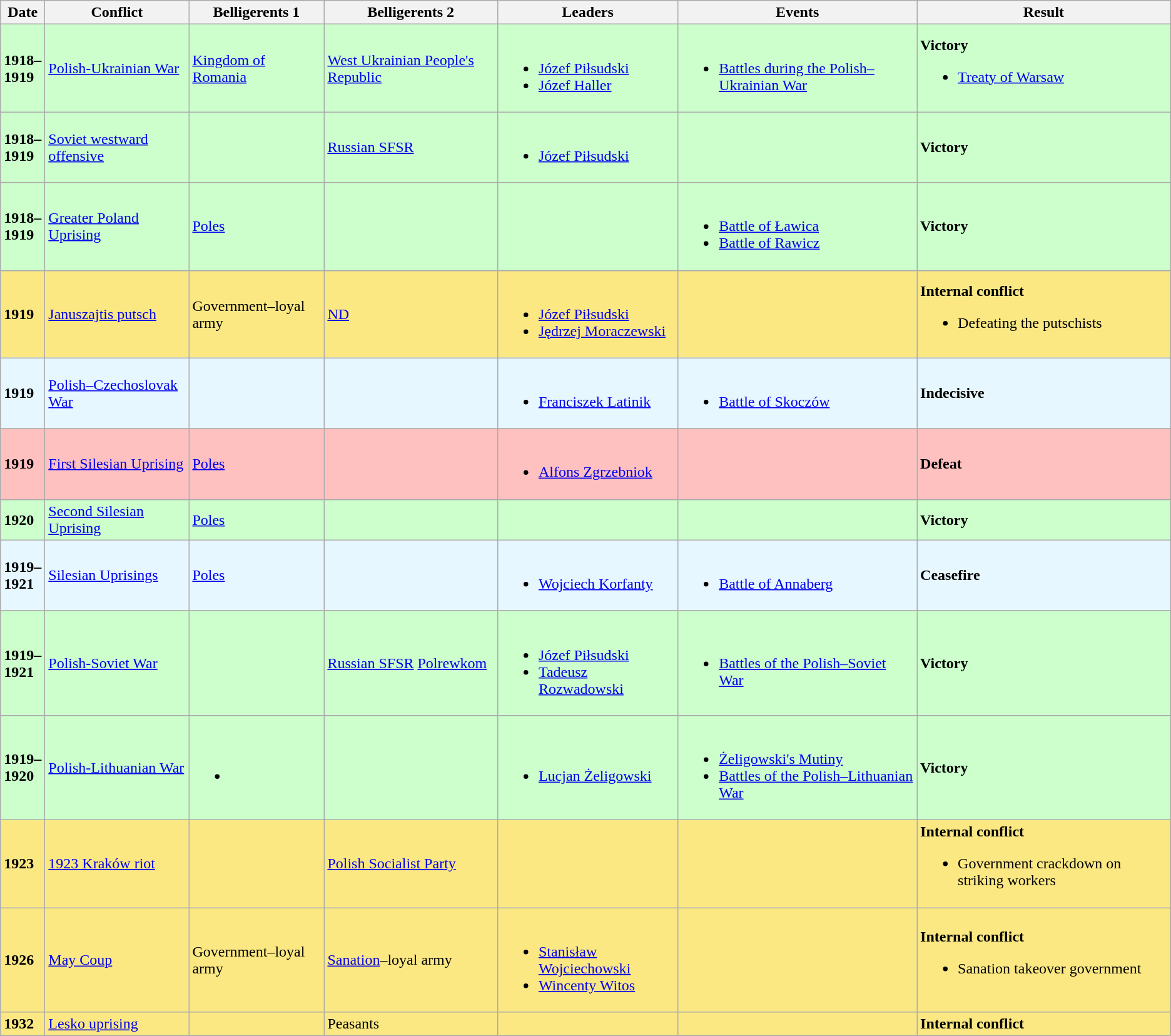<table class="wikitable sortable">
<tr>
<th>Date</th>
<th>Conflict</th>
<th>Belligerents 1</th>
<th>Belligerents 2</th>
<th>Leaders</th>
<th>Events</th>
<th>Result</th>
</tr>
<tr --- bgcolor="#CCFFCC">
<td><strong>1918–</strong><br><strong>1919</strong></td>
<td><a href='#'>Polish-Ukrainian War</a></td>
<td> <a href='#'>Kingdom of Romania</a></td>
<td> <a href='#'>West Ukrainian People's Republic</a></td>
<td><br><ul><li><a href='#'>Józef Piłsudski</a></li><li><a href='#'>Józef Haller</a></li></ul></td>
<td><br><ul><li><a href='#'>Battles during the Polish–Ukrainian War</a></li></ul></td>
<td><strong>Victory</strong><br><ul><li><a href='#'>Treaty of Warsaw</a></li></ul></td>
</tr>
<tr --- bgcolor="#CCFFCC">
<td><strong>1918–</strong><br><strong>1919</strong></td>
<td><a href='#'>Soviet westward offensive</a></td>
<td></td>
<td> <a href='#'>Russian SFSR</a></td>
<td><br><ul><li><a href='#'>Józef Piłsudski</a></li></ul></td>
<td></td>
<td><strong>Victory</strong></td>
</tr>
<tr -- bgcolor="#CCFFCC">
<td><strong>1918–</strong><br><strong>1919</strong></td>
<td><a href='#'>Greater Poland Uprising</a></td>
<td> <a href='#'>Poles</a></td>
<td></td>
<td></td>
<td><br><ul><li><a href='#'>Battle of Ławica</a></li><li><a href='#'>Battle of Rawicz</a></li></ul></td>
<td><strong>Victory</strong></td>
</tr>
<tr --- bgcolor=#FCE883>
<td><strong>1919</strong></td>
<td><a href='#'>Januszajtis putsch</a></td>
<td>Government–loyal army</td>
<td><a href='#'>ND</a></td>
<td><br><ul><li><a href='#'>Józef Piłsudski</a></li><li><a href='#'>Jędrzej Moraczewski</a></li></ul></td>
<td></td>
<td><strong>Internal conflict</strong><br><ul><li>Defeating the putschists</li></ul></td>
</tr>
<tr - bgcolor=#E6F7FF>
<td><strong>1919</strong></td>
<td><a href='#'>Polish–Czechoslovak War</a></td>
<td></td>
<td></td>
<td><br><ul><li><a href='#'>Franciszek Latinik</a></li></ul></td>
<td><br><ul><li><a href='#'>Battle of Skoczów</a></li></ul></td>
<td><strong>Indecisive</strong></td>
</tr>
<tr --- bgcolor="#FFC0C0">
<td><strong>1919</strong></td>
<td><a href='#'>First Silesian Uprising</a></td>
<td> <a href='#'>Poles</a></td>
<td></td>
<td><br><ul><li><a href='#'>Alfons Zgrzebniok</a></li></ul></td>
<td></td>
<td><strong>Defeat</strong></td>
</tr>
<tr -- bgcolor="#CCFFCC">
<td><strong>1920</strong></td>
<td><a href='#'>Second Silesian Uprising</a></td>
<td> <a href='#'>Poles</a></td>
<td></td>
<td></td>
<td></td>
<td><strong>Victory</strong></td>
</tr>
<tr - bgcolor="#E6F7FF">
<td><strong>1919–</strong><br><strong>1921</strong></td>
<td><a href='#'>Silesian Uprisings</a></td>
<td> <a href='#'>Poles</a></td>
<td></td>
<td><br><ul><li><a href='#'>Wojciech Korfanty</a></li></ul></td>
<td><br><ul><li><a href='#'>Battle of Annaberg</a></li></ul></td>
<td><strong>Ceasefire</strong></td>
</tr>
<tr -- bgcolor="#CCFFCC">
<td><strong>1919–</strong><br><strong>1921</strong></td>
<td><a href='#'>Polish-Soviet War</a></td>
<td></td>
<td> <a href='#'>Russian SFSR</a> <a href='#'>Polrewkom</a></td>
<td><br><ul><li><a href='#'>Józef Piłsudski</a></li><li><a href='#'>Tadeusz Rozwadowski</a></li></ul></td>
<td><br><ul><li><a href='#'>Battles of the Polish–Soviet War</a></li></ul></td>
<td><strong>Victory</strong></td>
</tr>
<tr -- bgcolor="#CCFFCC">
<td><strong>1919–</strong><br><strong>1920</strong></td>
<td><a href='#'>Polish-Lithuanian War</a></td>
<td><br><ul><li></li></ul></td>
<td></td>
<td><br><ul><li><a href='#'>Lucjan Żeligowski</a></li></ul></td>
<td><br><ul><li><a href='#'>Żeligowski's Mutiny</a></li><li><a href='#'>Battles of the Polish–Lithuanian War</a></li></ul></td>
<td><strong>Victory</strong></td>
</tr>
<tr --- bgcolor=#FCE883>
<td><strong>1923</strong></td>
<td><a href='#'>1923 Kraków riot</a></td>
<td></td>
<td><a href='#'>Polish Socialist Party</a></td>
<td></td>
<td></td>
<td><strong>Internal conflict</strong><br><ul><li>Government crackdown on striking workers</li></ul></td>
</tr>
<tr --- bgcolor=#FCE883>
<td><strong>1926</strong></td>
<td><a href='#'>May Coup</a></td>
<td>Government–loyal army</td>
<td><a href='#'>Sanation</a>–loyal army</td>
<td><br><ul><li><a href='#'>Stanisław Wojciechowski</a></li><li><a href='#'>Wincenty Witos</a></li></ul></td>
<td></td>
<td><strong>Internal conflict</strong><br><ul><li>Sanation takeover government</li></ul></td>
</tr>
<tr --- bgcolor=#FCE883>
<td><strong>1932</strong></td>
<td><a href='#'>Lesko uprising</a></td>
<td></td>
<td>Peasants</td>
<td></td>
<td></td>
<td><strong>Internal conflict</strong></td>
</tr>
</table>
